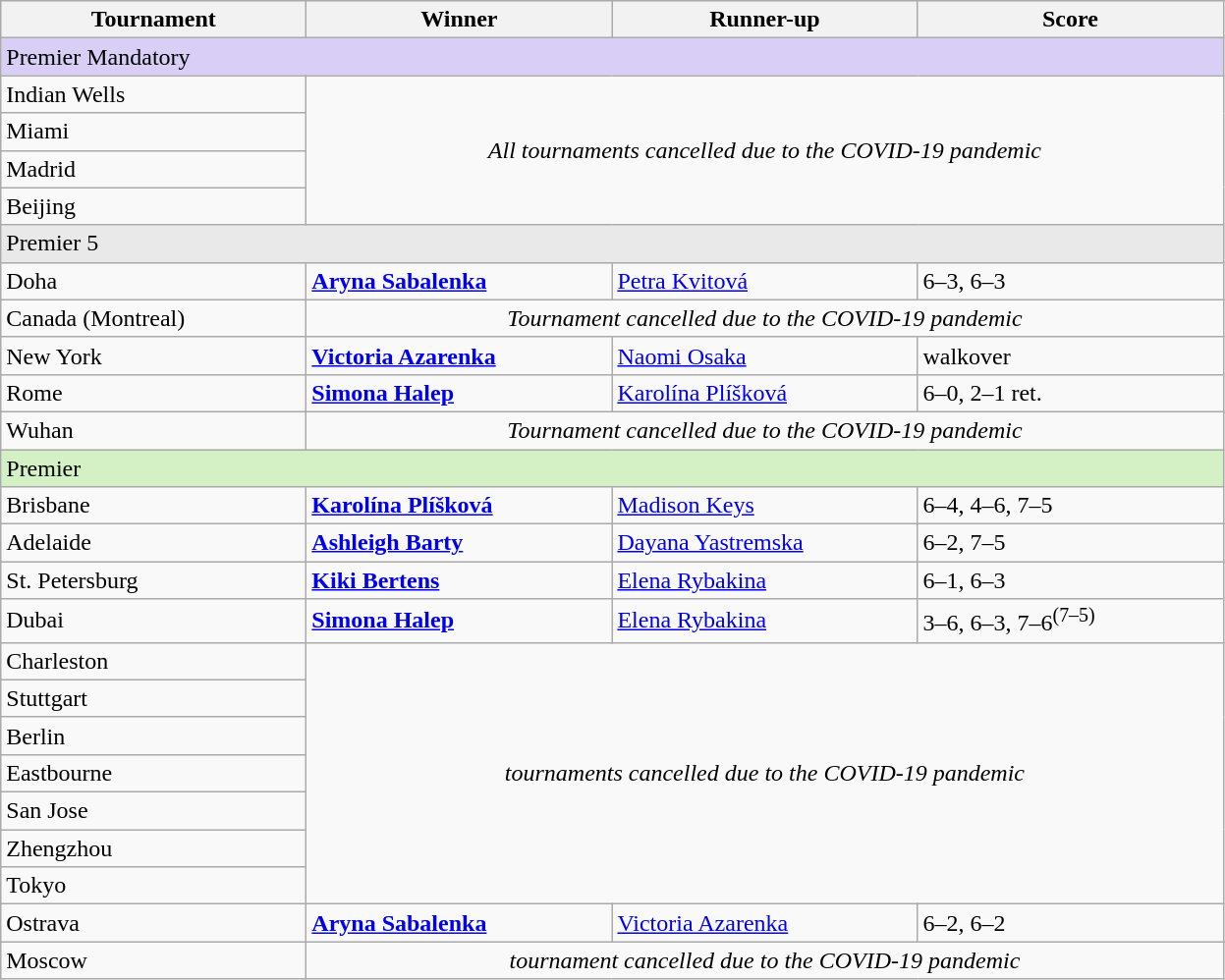<table class="wikitable nowrap">
<tr bgcolor="#efefef">
<th width=200>Tournament</th>
<th width=200>Winner</th>
<th width=200>Runner-up</th>
<th width=200>Score</th>
</tr>
<tr bgcolor="#d8cef6">
<td colspan="4">Premier Mandatory</td>
</tr>
<tr>
<td>Indian Wells</td>
<td rowspan="4" colspan="3" align="center"><em>All tournaments cancelled due to the COVID-19 pandemic</em></td>
</tr>
<tr>
<td>Miami</td>
</tr>
<tr>
<td>Madrid</td>
</tr>
<tr>
<td>Beijing</td>
</tr>
<tr bgcolor="#E9E9E9">
<td colspan="4">Premier 5</td>
</tr>
<tr>
<td>Doha</td>
<td><strong> <a href='#'>Aryna Sabalenka</a></strong></td>
<td> <a href='#'>Petra Kvitová</a></td>
<td>6–3, 6–3</td>
</tr>
<tr>
<td>Canada (Montreal)</td>
<td colspan="3" align="center"><em>Tournament cancelled due to the COVID-19 pandemic</em></td>
</tr>
<tr>
<td>New York</td>
<td><strong> <a href='#'>Victoria Azarenka</a></strong></td>
<td> <a href='#'>Naomi Osaka</a></td>
<td>walkover</td>
</tr>
<tr>
<td>Rome</td>
<td><strong> <a href='#'>Simona Halep</a></strong></td>
<td> <a href='#'>Karolína Plíšková</a></td>
<td>6–0, 2–1 ret.</td>
</tr>
<tr>
<td>Wuhan</td>
<td colspan="3" align="center"><em>Tournament cancelled due to the COVID-19 pandemic</em></td>
</tr>
<tr bgcolor="#D4F1C5">
<td colspan="4">Premier</td>
</tr>
<tr>
<td>Brisbane</td>
<td><strong> <a href='#'>Karolína Plíšková</a></strong></td>
<td> <a href='#'>Madison Keys</a></td>
<td>6–4, 4–6, 7–5</td>
</tr>
<tr>
<td>Adelaide</td>
<td><strong> <a href='#'>Ashleigh Barty</a></strong></td>
<td> <a href='#'>Dayana Yastremska</a></td>
<td>6–2, 7–5</td>
</tr>
<tr>
<td>St. Petersburg</td>
<td><strong> <a href='#'>Kiki Bertens</a></strong></td>
<td> <a href='#'>Elena Rybakina</a></td>
<td>6–1, 6–3</td>
</tr>
<tr>
<td>Dubai</td>
<td><strong> <a href='#'>Simona Halep</a></strong></td>
<td> <a href='#'>Elena Rybakina</a></td>
<td>3–6, 6–3, 7–6<sup>(7–5)</sup></td>
</tr>
<tr>
<td>Charleston</td>
<td rowspan="7" colspan="3" align="center"><em>tournaments cancelled due to the COVID-19 pandemic</em></td>
</tr>
<tr>
<td>Stuttgart</td>
</tr>
<tr>
<td>Berlin</td>
</tr>
<tr>
<td>Eastbourne</td>
</tr>
<tr>
<td>San Jose</td>
</tr>
<tr>
<td>Zhengzhou</td>
</tr>
<tr>
<td>Tokyo</td>
</tr>
<tr>
<td>Ostrava</td>
<td><strong> <a href='#'>Aryna Sabalenka</a></strong></td>
<td> <a href='#'>Victoria Azarenka</a></td>
<td>6–2, 6–2</td>
</tr>
<tr>
<td>Moscow</td>
<td colspan="3" align="center"><em>tournament cancelled due to the COVID-19 pandemic</em></td>
</tr>
</table>
